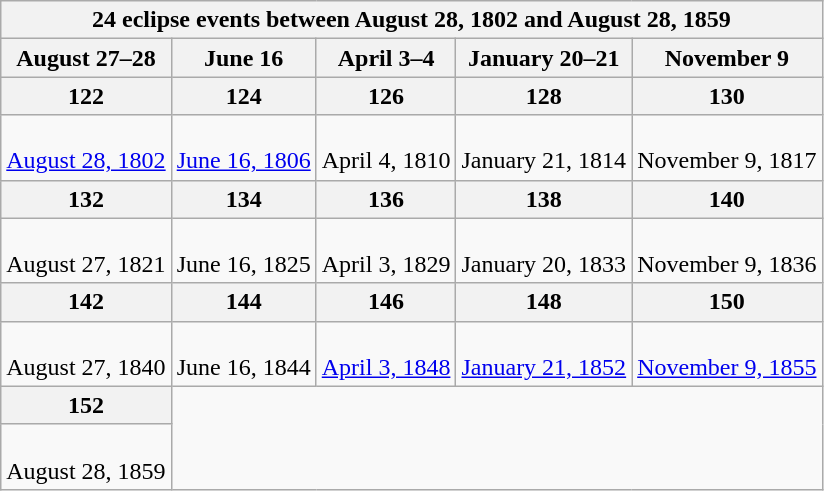<table class="wikitable mw-collapsible mw-collapsed">
<tr>
<th colspan=5>24 eclipse events between August 28, 1802 and August 28, 1859</th>
</tr>
<tr>
<th>August 27–28</th>
<th>June 16</th>
<th>April 3–4</th>
<th>January 20–21</th>
<th>November 9</th>
</tr>
<tr>
<th>122</th>
<th>124</th>
<th>126</th>
<th>128</th>
<th>130</th>
</tr>
<tr style="text-align:center;">
<td><br><a href='#'>August 28, 1802</a></td>
<td><br><a href='#'>June 16, 1806</a></td>
<td><br>April 4, 1810</td>
<td><br>January 21, 1814</td>
<td><br>November 9, 1817</td>
</tr>
<tr>
<th>132</th>
<th>134</th>
<th>136</th>
<th>138</th>
<th>140</th>
</tr>
<tr style="text-align:center;">
<td><br>August 27, 1821</td>
<td><br>June 16, 1825</td>
<td><br>April 3, 1829</td>
<td><br>January 20, 1833</td>
<td><br>November 9, 1836</td>
</tr>
<tr>
<th>142</th>
<th>144</th>
<th>146</th>
<th>148</th>
<th>150</th>
</tr>
<tr style="text-align:center;">
<td><br>August 27, 1840</td>
<td><br>June 16, 1844</td>
<td><br><a href='#'>April 3, 1848</a></td>
<td><br><a href='#'>January 21, 1852</a></td>
<td><br><a href='#'>November 9, 1855</a></td>
</tr>
<tr>
<th>152</th>
</tr>
<tr style="text-align:center;">
<td><br>August 28, 1859</td>
</tr>
</table>
